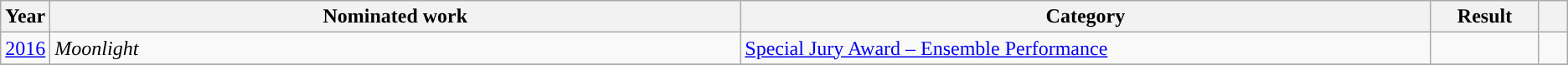<table class="wikitable">
<tr>
<th scope="col" style="width:1em;">Year</th>
<th scope="col" style="width:35em;">Nominated work</th>
<th scope="col" style="width:35em;">Category</th>
<th scope="col" style="width:5em;">Result</th>
<th scope="col" style="width:1em;"></th>
</tr>
<tr>
<td><a href='#'>2016</a></td>
<td><em>Moonlight</em></td>
<td><a href='#'>Special Jury Award – Ensemble Performance</a></td>
<td></td>
<td></td>
</tr>
<tr>
</tr>
</table>
